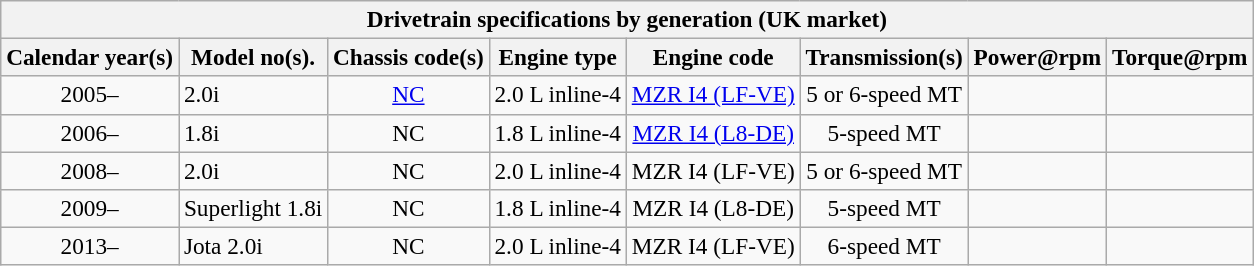<table class="wikitable collapsible"  style="font-size:97%; text-align:center;">
<tr>
<th colspan=9>Drivetrain specifications by generation (UK market)</th>
</tr>
<tr>
<th>Calendar year(s)</th>
<th>Model no(s).</th>
<th>Chassis code(s)</th>
<th>Engine type</th>
<th>Engine code</th>
<th>Transmission(s)</th>
<th>Power@rpm</th>
<th>Torque@rpm</th>
</tr>
<tr>
<td>2005–</td>
<td align="left">2.0i</td>
<td><a href='#'>NC</a></td>
<td>2.0 L inline-4</td>
<td><a href='#'>MZR I4 (LF-VE)</a></td>
<td>5 or 6-speed MT</td>
<td></td>
<td></td>
</tr>
<tr>
<td>2006–</td>
<td align="left">1.8i</td>
<td>NC</td>
<td>1.8 L inline-4</td>
<td><a href='#'>MZR I4 (L8-DE)</a></td>
<td>5-speed MT</td>
<td></td>
<td></td>
</tr>
<tr>
<td>2008–</td>
<td align="left">2.0i</td>
<td>NC</td>
<td>2.0 L inline-4</td>
<td>MZR I4 (LF-VE)</td>
<td>5 or 6-speed MT</td>
<td></td>
<td></td>
</tr>
<tr>
<td>2009–</td>
<td align="left">Superlight 1.8i</td>
<td>NC</td>
<td>1.8 L inline-4</td>
<td>MZR I4 (L8-DE)</td>
<td>5-speed MT</td>
<td></td>
<td></td>
</tr>
<tr>
<td>2013–</td>
<td align="left">Jota 2.0i</td>
<td>NC</td>
<td>2.0 L inline-4</td>
<td>MZR I4 (LF-VE)</td>
<td>6-speed MT</td>
<td></td>
<td></td>
</tr>
</table>
